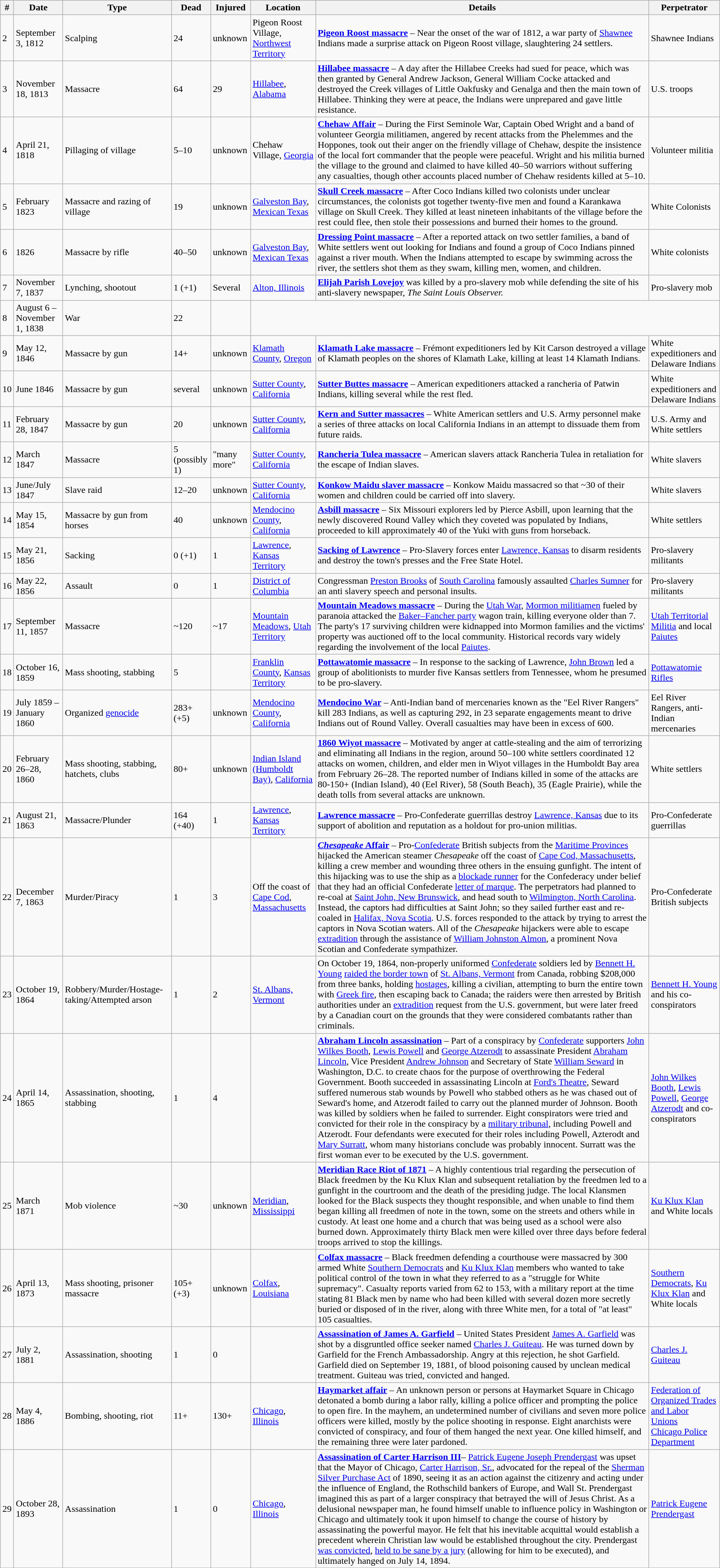<table class="wikitable sortable">
<tr>
<th>#</th>
<th>Date</th>
<th>Type</th>
<th data-sort-type="number">Dead</th>
<th data-sort-type="number">Injured</th>
<th>Location</th>
<th class="unsortable">Details</th>
<th>Perpetrator</th>
</tr>
<tr>
<td>2</td>
<td>September 3, 1812</td>
<td>Scalping</td>
<td>24</td>
<td>unknown</td>
<td>Pigeon Roost Village, <a href='#'>Northwest Territory</a></td>
<td><strong><a href='#'>Pigeon Roost massacre</a></strong> – Near the onset of the war of 1812, a war party of <a href='#'>Shawnee</a> Indians made a surprise attack on Pigeon Roost village, slaughtering 24 settlers.</td>
<td>Shawnee Indians</td>
</tr>
<tr>
<td>3</td>
<td>November 18, 1813</td>
<td>Massacre</td>
<td>64</td>
<td>29</td>
<td> <a href='#'>Hillabee</a>, <a href='#'>Alabama</a></td>
<td><strong><a href='#'>Hillabee massacre</a></strong> – A day after the Hillabee Creeks had sued for peace, which was then granted by General Andrew Jackson, General William Cocke attacked and destroyed the Creek villages of Little Oakfusky and Genalga and then the main town of Hillabee.  Thinking they were at peace, the Indians were unprepared and gave little resistance.</td>
<td>U.S. troops</td>
</tr>
<tr>
<td>4</td>
<td>April 21, 1818</td>
<td>Pillaging of village</td>
<td>5–10</td>
<td>unknown</td>
<td>  Chehaw Village, <a href='#'>Georgia</a></td>
<td><strong><a href='#'>Chehaw Affair</a></strong> – During the First Seminole War, Captain Obed Wright and a band of volunteer Georgia militiamen, angered by recent attacks from the Phelemmes and the Hoppones, took out their anger on the friendly village of Chehaw, despite the insistence of the local fort commander that the people were peaceful.  Wright and his militia burned the village to the ground and claimed to have killed 40–50 warriors without suffering any casualties, though other accounts placed number of Chehaw residents killed at 5–10.</td>
<td>Volunteer militia</td>
</tr>
<tr>
<td>5</td>
<td>February 1823</td>
<td>Massacre and razing of village</td>
<td>19</td>
<td>unknown</td>
<td><a href='#'>Galveston Bay</a>, <a href='#'>Mexican Texas</a></td>
<td><strong><a href='#'>Skull Creek massacre</a></strong> – After Coco Indians killed two colonists under unclear circumstances, the colonists got together twenty-five men and found a Karankawa village on Skull Creek.  They killed at least nineteen inhabitants of the village before the rest could flee, then stole their possessions and burned their homes to the ground.</td>
<td>White Colonists</td>
</tr>
<tr>
<td>6</td>
<td>1826</td>
<td>Massacre by rifle</td>
<td>40–50</td>
<td>unknown</td>
<td><a href='#'>Galveston Bay</a>, <a href='#'>Mexican Texas</a></td>
<td><strong><a href='#'>Dressing Point massacre</a></strong> – After a reported attack on two settler families, a band of White settlers went out looking for Indians and found a group of Coco Indians pinned against a river mouth.  When the Indians attempted to escape by swimming across the river, the settlers shot them as they swam, killing men, women, and children.</td>
<td>White colonists</td>
</tr>
<tr>
<td>7</td>
<td>November 7, 1837</td>
<td>Lynching, shootout</td>
<td>1 (+1)</td>
<td>Several</td>
<td> <a href='#'>Alton, Illinois</a></td>
<td><strong><a href='#'>Elijah Parish Lovejoy</a></strong> was killed by a pro-slavery mob while defending the site of his anti-slavery newspaper, <em>The Saint Louis Observer.</em></td>
<td>Pro-slavery mob</td>
</tr>
<tr>
<td>8</td>
<td>August 6 – November 1, 1838</td>
<td>War</td>
<td>22</td>
<td></td>
</tr>
<tr>
<td>9</td>
<td>May 12, 1846</td>
<td>Massacre by gun</td>
<td>14+</td>
<td>unknown</td>
<td> <a href='#'>Klamath County</a>, <a href='#'>Oregon</a></td>
<td><strong><a href='#'>Klamath Lake massacre</a></strong> – Frémont expeditioners led by Kit Carson destroyed a village of Klamath peoples on the shores of Klamath Lake, killing at least 14 Klamath Indians.</td>
<td>White expeditioners and Delaware Indians</td>
</tr>
<tr>
<td>10</td>
<td>June 1846</td>
<td>Massacre by gun</td>
<td>several</td>
<td>unknown</td>
<td> <a href='#'>Sutter County</a>, <a href='#'>California</a></td>
<td><strong><a href='#'>Sutter Buttes massacre</a></strong> – American expeditioners attacked a rancheria of Patwin Indians, killing several while the rest fled.</td>
<td>White expeditioners and Delaware Indians</td>
</tr>
<tr>
<td>11</td>
<td>February 28, 1847</td>
<td>Massacre by gun</td>
<td>20</td>
<td>unknown</td>
<td> <a href='#'>Sutter County</a>, <a href='#'>California</a></td>
<td><strong><a href='#'>Kern and Sutter massacres</a></strong> – White American settlers and U.S. Army personnel make a series of three attacks on local California Indians in an attempt to dissuade them from future raids.</td>
<td>U.S. Army and White settlers</td>
</tr>
<tr>
<td>12</td>
<td>March 1847</td>
<td>Massacre</td>
<td>5 (possibly 1)</td>
<td>"many more"</td>
<td> <a href='#'>Sutter County</a>, <a href='#'>California</a></td>
<td><strong><a href='#'>Rancheria Tulea massacre</a></strong> – American slavers attack Rancheria Tulea in retaliation for the escape of Indian slaves.</td>
<td>White slavers</td>
</tr>
<tr>
<td>13</td>
<td>June/July 1847</td>
<td>Slave raid</td>
<td>12–20</td>
<td>unknown</td>
<td> <a href='#'>Sutter County</a>, <a href='#'>California</a></td>
<td><strong><a href='#'>Konkow Maidu slaver massacre</a></strong> – Konkow Maidu massacred so that ~30 of their women and children could be carried off into slavery.</td>
<td>White slavers</td>
</tr>
<tr>
<td>14</td>
<td>May 15, 1854</td>
<td>Massacre by gun from horses</td>
<td>40</td>
<td>unknown</td>
<td> <a href='#'>Mendocino County</a>, <a href='#'>California</a></td>
<td><strong><a href='#'>Asbill massacre</a></strong> – Six Missouri explorers led by Pierce Asbill, upon learning that the newly discovered Round Valley which they coveted was populated by Indians, proceeded to kill approximately 40 of the Yuki with guns from horseback.</td>
<td>White settlers</td>
</tr>
<tr>
<td>15</td>
<td>May 21, 1856</td>
<td>Sacking</td>
<td>0 (+1)</td>
<td>1</td>
<td> <a href='#'>Lawrence</a>, <a href='#'>Kansas Territory</a></td>
<td><strong><a href='#'>Sacking of Lawrence</a></strong> – Pro-Slavery forces enter <a href='#'>Lawrence, Kansas</a> to disarm residents and destroy the town's presses and the Free State Hotel.</td>
<td>Pro-slavery militants</td>
</tr>
<tr>
<td>16</td>
<td>May 22, 1856</td>
<td>Assault</td>
<td>0</td>
<td>1</td>
<td><a href='#'>District of Columbia</a></td>
<td>Congressman <a href='#'>Preston Brooks</a> of <a href='#'>South Carolina</a> famously assaulted <a href='#'>Charles Sumner</a> for an anti slavery speech and personal insults.</td>
<td>Pro-slavery militants</td>
</tr>
<tr>
<td>17</td>
<td>September 11, 1857</td>
<td>Massacre</td>
<td>~120</td>
<td>~17</td>
<td> <a href='#'>Mountain Meadows</a>, <a href='#'>Utah Territory</a></td>
<td><strong><a href='#'>Mountain Meadows massacre</a></strong> – During the <a href='#'>Utah War</a>, <a href='#'>Mormon militiamen</a> fueled by paranoia attacked the <a href='#'>Baker–Fancher party</a> wagon train, killing everyone older than 7. The party's 17 surviving children were kidnapped into Mormon families and the victims' property was auctioned off to the local community. Historical records vary widely regarding the involvement of the local <a href='#'>Paiutes</a>.</td>
<td><a href='#'>Utah Territorial Militia</a> and local <a href='#'>Paiutes</a></td>
</tr>
<tr>
<td>18</td>
<td>October 16, 1859</td>
<td>Mass shooting, stabbing</td>
<td>5</td>
<td></td>
<td> <a href='#'>Franklin County</a>, <a href='#'>Kansas Territory</a></td>
<td><strong><a href='#'>Pottawatomie massacre</a></strong> – In response to the sacking of Lawrence, <a href='#'>John Brown</a> led a group of abolitionists to murder five Kansas settlers from Tennessee, whom he presumed to be pro-slavery.</td>
<td><a href='#'>Pottawatomie Rifles</a></td>
</tr>
<tr>
<td>19</td>
<td>July 1859 – January 1860</td>
<td>Organized <a href='#'>genocide</a></td>
<td>283+ (+5)</td>
<td>unknown</td>
<td> <a href='#'>Mendocino County</a>, <a href='#'>California</a></td>
<td><strong><a href='#'>Mendocino War</a></strong> – Anti-Indian band of mercenaries known as the "Eel River Rangers" kill 283 Indians, as well as capturing 292, in 23 separate engagements meant to drive Indians out of Round Valley. Overall casualties may have been in excess of 600.</td>
<td>Eel River Rangers, anti-Indian mercenaries</td>
</tr>
<tr>
<td>20</td>
<td>February 26–28, 1860</td>
<td>Mass shooting, stabbing, hatchets, clubs</td>
<td>80+</td>
<td>unknown</td>
<td> <a href='#'>Indian Island (Humboldt Bay)</a>, <a href='#'>California</a></td>
<td><strong><a href='#'>1860 Wiyot massacre</a></strong> – Motivated by anger at cattle-stealing and the aim of terrorizing and eliminating all Indians in the region, around 50–100 white settlers coordinated 12 attacks on women, children, and elder men in Wiyot villages in the Humboldt Bay area from February 26–28.  The reported number of Indians killed in some of the attacks are 80-150+ (Indian Island), 40 (Eel River), 58 (South Beach), 35 (Eagle Prairie), while the death tolls from several attacks are unknown.</td>
<td>White settlers</td>
</tr>
<tr>
<td>21</td>
<td>August 21, 1863</td>
<td>Massacre/Plunder</td>
<td>164 (+40)</td>
<td>1</td>
<td> <a href='#'>Lawrence</a>, <a href='#'>Kansas Territory</a></td>
<td><strong><a href='#'>Lawrence massacre</a></strong> – Pro-Confederate guerrillas destroy <a href='#'>Lawrence, Kansas</a> due to its support of abolition and reputation as a holdout for pro-union militias.</td>
<td>Pro-Confederate guerrillas</td>
</tr>
<tr>
<td>22</td>
<td>December 7, 1863</td>
<td>Murder/Piracy</td>
<td>1</td>
<td>3</td>
<td> Off the coast of <a href='#'>Cape Cod</a>, <a href='#'>Massachusetts</a></td>
<td><strong><a href='#'><em>Chesapeake</em> Affair</a></strong> – Pro-<a href='#'>Confederate</a> British subjects from the <a href='#'>Maritime Provinces</a> hijacked the American steamer <em>Chesapeake</em> off the coast of <a href='#'>Cape Cod, Massachusetts</a>, killing a crew member and wounding three others in the ensuing gunfight. The intent of this hijacking was to use the ship as a <a href='#'>blockade runner</a> for the Confederacy under belief that they had an official Confederate <a href='#'>letter of marque</a>. The perpetrators had planned to re-coal at <a href='#'>Saint John, New Brunswick</a>, and head south to <a href='#'>Wilmington, North Carolina</a>.  Instead, the captors had difficulties at Saint John; so they sailed further east and re-coaled in <a href='#'>Halifax, Nova Scotia</a>. U.S. forces responded to the attack by trying to arrest the captors in Nova Scotian waters. All of the <em>Chesapeake</em> hijackers were able to escape <a href='#'>extradition</a> through the assistance of <a href='#'>William Johnston Almon</a>, a prominent Nova Scotian and Confederate sympathizer.</td>
<td>Pro-Confederate British subjects</td>
</tr>
<tr>
<td>23</td>
<td>October 19, 1864</td>
<td>Robbery/Murder/Hostage-taking/Attempted arson</td>
<td>1</td>
<td>2</td>
<td> <a href='#'>St. Albans, Vermont</a></td>
<td>On October 19, 1864, non-properly uniformed <a href='#'>Confederate</a> soldiers led by <a href='#'>Bennett H. Young</a> <a href='#'>raided the border town</a> of <a href='#'>St. Albans, Vermont</a> from Canada, robbing $208,000 from three banks, holding <a href='#'>hostages</a>, killing a civilian, attempting to burn the entire town with <a href='#'>Greek fire</a>, then escaping back to Canada; the raiders were then arrested by British authorities under an <a href='#'>extradition</a> request from the U.S. government, but were later freed by a Canadian court on the grounds that they were considered combatants rather than criminals.</td>
<td><a href='#'>Bennett H. Young</a> and his co-conspirators</td>
</tr>
<tr>
<td>24</td>
<td>April 14, 1865</td>
<td>Assassination, shooting, stabbing</td>
<td>1</td>
<td>4</td>
<td></td>
<td><strong><a href='#'>Abraham Lincoln assassination</a></strong> – Part of a conspiracy by <a href='#'>Confederate</a> supporters <a href='#'>John Wilkes Booth</a>, <a href='#'>Lewis Powell</a> and <a href='#'>George Atzerodt</a> to assassinate President <a href='#'>Abraham Lincoln</a>, Vice President <a href='#'>Andrew Johnson</a> and Secretary of State <a href='#'>William Seward</a> in Washington, D.C. to create chaos for the purpose of overthrowing the Federal Government. Booth succeeded in assassinating Lincoln at <a href='#'>Ford's Theatre</a>, Seward suffered numerous stab wounds by Powell who stabbed others as he was chased out of Seward's home, and Atzerodt failed to carry out the planned murder of Johnson. Booth was killed by soldiers when he failed to surrender. Eight conspirators were tried and convicted for their role in the conspiracy by a <a href='#'>military tribunal</a>, including Powell and Atzerodt. Four defendants were executed for their roles including Powell, Azterodt and <a href='#'>Mary Surratt</a>, whom many historians conclude was probably innocent. Surratt was the first woman ever to be executed by the U.S. government.</td>
<td><a href='#'>John Wilkes Booth</a>, <a href='#'>Lewis Powell</a>, <a href='#'>George Atzerodt</a> and co-conspirators</td>
</tr>
<tr>
<td>25</td>
<td>March 1871</td>
<td>Mob violence</td>
<td>~30</td>
<td>unknown</td>
<td> <a href='#'>Meridian</a>, <a href='#'>Mississippi</a></td>
<td><strong><a href='#'>Meridian Race Riot of 1871</a></strong> – A highly contentious trial regarding the persecution of Black freedmen by the Ku Klux Klan and subsequent retaliation by the freedmen led to a gunfight in the courtroom and the death of the presiding judge. The local Klansmen looked for the Black suspects they thought responsible, and when unable to find them began killing all freedmen of note in the town, some on the streets and others while in custody. At least one home and a church that was being used as a school were also burned down. Approximately thirty Black men were killed over three days before federal troops arrived to stop the killings.</td>
<td><a href='#'>Ku Klux Klan</a> and White locals</td>
</tr>
<tr>
<td>26</td>
<td>April 13, 1873</td>
<td>Mass shooting, prisoner massacre</td>
<td>105+ (+3)</td>
<td>unknown</td>
<td> <a href='#'>Colfax</a>, <a href='#'>Louisiana</a></td>
<td><strong><a href='#'>Colfax massacre</a></strong> – Black freedmen defending a courthouse were massacred by 300 armed White <a href='#'>Southern Democrats</a> and <a href='#'>Ku Klux Klan</a> members who wanted to take political control of the town in what they referred to as a "struggle for White supremacy".  Casualty reports varied from 62 to 153, with a military report at the time stating 81 Black men by name who had been killed with several dozen more secretly buried or disposed of in the river, along with three White men, for a total of "at least" 105 casualties.</td>
<td><a href='#'>Southern Democrats</a>, <a href='#'>Ku Klux Klan</a> and White locals</td>
</tr>
<tr>
<td>27</td>
<td>July 2, 1881</td>
<td>Assassination, shooting</td>
<td>1</td>
<td>0</td>
<td></td>
<td><strong><a href='#'>Assassination of James A. Garfield</a></strong> – United States President <a href='#'>James A. Garfield</a> was shot by a disgruntled office seeker named <a href='#'>Charles J. Guiteau</a>. He was turned down by Garfield for the French Ambassadorship. Angry at this rejection, he shot Garfield. Garfield died on September 19, 1881, of blood poisoning caused by unclean medical treatment. Guiteau was tried, convicted and hanged.</td>
<td><a href='#'>Charles J. Guiteau</a></td>
</tr>
<tr>
<td>28</td>
<td>May 4, 1886</td>
<td>Bombing, shooting, riot</td>
<td>11+</td>
<td>130+</td>
<td> <a href='#'>Chicago</a>, <a href='#'>Illinois</a></td>
<td><strong><a href='#'>Haymarket affair</a></strong> – An unknown person or persons at Haymarket Square in Chicago detonated a bomb during a labor rally, killing a police officer and prompting the police to open fire. In the mayhem, an undetermined number of civilians and seven more police officers were killed, mostly by the police shooting in response. Eight anarchists were convicted of conspiracy, and four of them hanged the next year. One killed himself, and the remaining three were later pardoned.</td>
<td><a href='#'>Federation of Organized Trades and Labor Unions</a> <br> <a href='#'>Chicago Police Department</a></td>
</tr>
<tr>
<td>29</td>
<td>October 28, 1893</td>
<td>Assassination</td>
<td>1</td>
<td>0</td>
<td> <a href='#'>Chicago</a>, <a href='#'>Illinois</a></td>
<td><strong><a href='#'>Assassination of Carter Harrison III</a></strong>– <a href='#'>Patrick Eugene Joseph Prendergast</a> was upset that the Mayor of Chicago, <a href='#'>Carter Harrison, Sr.</a>, advocated for the repeal of the <a href='#'>Sherman Silver Purchase Act</a> of 1890, seeing it as an action against the citizenry and acting under the influence of England, the Rothschild bankers of Europe, and Wall St. Prendergast imagined this as part of a larger conspiracy that betrayed the will of Jesus Christ. As a delusional newspaper man, he found himself unable to influence policy in Washington or Chicago and ultimately took it upon himself to change the course of history by assassinating the powerful mayor. He felt that his inevitable acquittal would establish a precedent wherein Christian law would be established throughout the city. Prendergast <a href='#'>was convicted</a>, <a href='#'>held to be sane by a jury</a> (allowing for him to be executed), and ultimately hanged on July 14, 1894.</td>
<td><a href='#'>Patrick Eugene Prendergast</a></td>
</tr>
</table>
